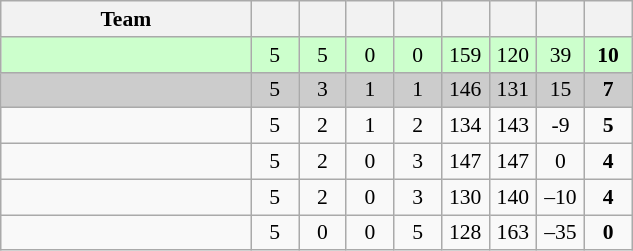<table class="wikitable" style="text-align: center; font-size:90% ">
<tr>
<th width=160>Team</th>
<th width=25></th>
<th width=25></th>
<th width=25></th>
<th width=25></th>
<th width=25></th>
<th width=25></th>
<th width=25></th>
<th width=25></th>
</tr>
<tr bgcolor=#ccffcc>
<td align=left></td>
<td>5</td>
<td>5</td>
<td>0</td>
<td>0</td>
<td>159</td>
<td>120</td>
<td>39</td>
<td><strong>10</strong></td>
</tr>
<tr bgcolor=#cccccc>
<td align=left></td>
<td>5</td>
<td>3</td>
<td>1</td>
<td>1</td>
<td>146</td>
<td>131</td>
<td>15</td>
<td><strong>7</strong></td>
</tr>
<tr>
<td align=left></td>
<td>5</td>
<td>2</td>
<td>1</td>
<td>2</td>
<td>134</td>
<td>143</td>
<td>-9</td>
<td><strong>5</strong></td>
</tr>
<tr>
<td align=left></td>
<td>5</td>
<td>2</td>
<td>0</td>
<td>3</td>
<td>147</td>
<td>147</td>
<td>0</td>
<td><strong>4</strong></td>
</tr>
<tr>
<td align=left></td>
<td>5</td>
<td>2</td>
<td>0</td>
<td>3</td>
<td>130</td>
<td>140</td>
<td>–10</td>
<td><strong>4</strong></td>
</tr>
<tr>
<td align=left></td>
<td>5</td>
<td>0</td>
<td>0</td>
<td>5</td>
<td>128</td>
<td>163</td>
<td>–35</td>
<td><strong>0</strong></td>
</tr>
</table>
